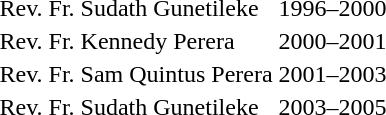<table>
<tr>
<td>Rev. Fr. Sudath Gunetileke</td>
<td>1996–2000</td>
</tr>
<tr>
<td>Rev. Fr. Kennedy Perera</td>
<td>2000–2001</td>
</tr>
<tr>
<td>Rev. Fr. Sam Quintus Perera</td>
<td>2001–2003</td>
</tr>
<tr>
<td>Rev. Fr. Sudath Gunetileke</td>
<td>2003–2005</td>
</tr>
<tr>
</tr>
</table>
